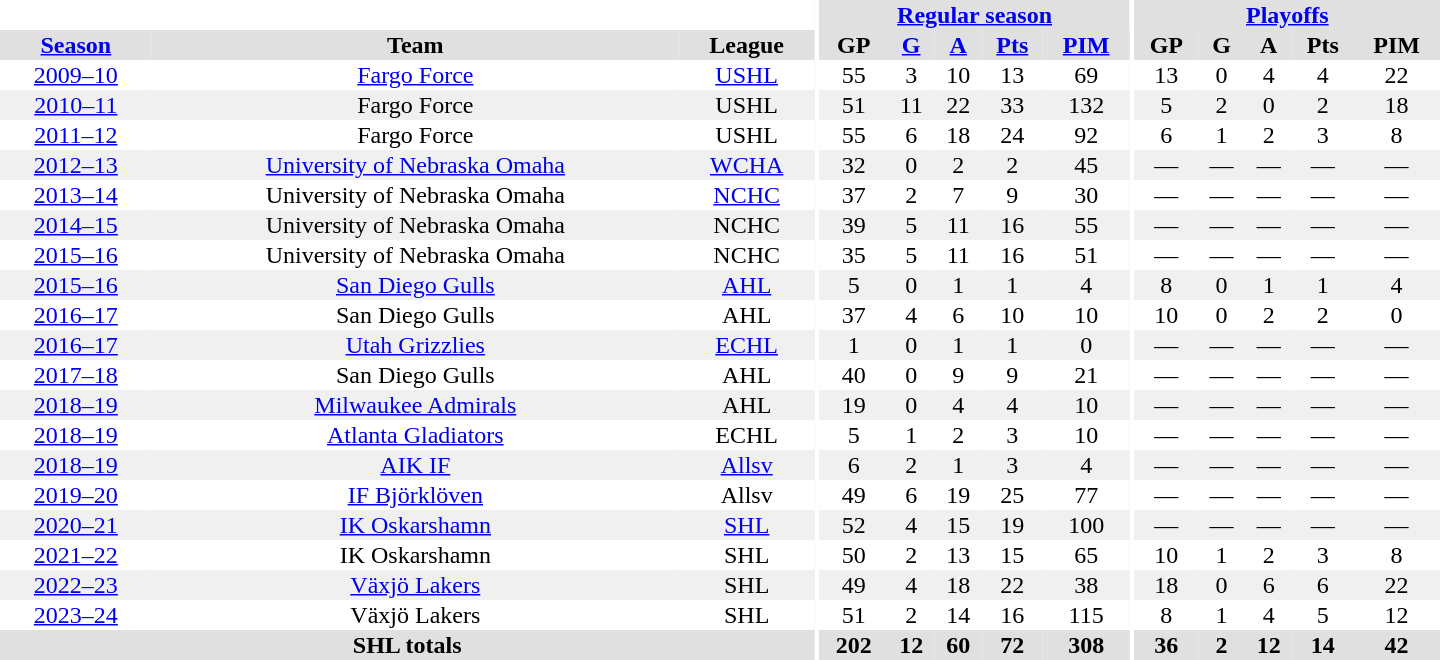<table border="0" cellpadding="1" cellspacing="0" style="text-align:center; width:60em">
<tr bgcolor="#e0e0e0">
<th colspan="3" bgcolor="#ffffff"></th>
<th rowspan="100" bgcolor="#ffffff"></th>
<th colspan="5"><a href='#'>Regular season</a></th>
<th rowspan="100" bgcolor="#ffffff"></th>
<th colspan="5"><a href='#'>Playoffs</a></th>
</tr>
<tr bgcolor="#e0e0e0">
<th><a href='#'>Season</a></th>
<th>Team</th>
<th>League</th>
<th>GP</th>
<th><a href='#'>G</a></th>
<th><a href='#'>A</a></th>
<th><a href='#'>Pts</a></th>
<th><a href='#'>PIM</a></th>
<th>GP</th>
<th>G</th>
<th>A</th>
<th>Pts</th>
<th>PIM</th>
</tr>
<tr>
<td><a href='#'>2009–10</a></td>
<td><a href='#'>Fargo Force</a></td>
<td><a href='#'>USHL</a></td>
<td>55</td>
<td>3</td>
<td>10</td>
<td>13</td>
<td>69</td>
<td>13</td>
<td>0</td>
<td>4</td>
<td>4</td>
<td>22</td>
</tr>
<tr bgcolor="#f0f0f0">
<td><a href='#'>2010–11</a></td>
<td>Fargo Force</td>
<td>USHL</td>
<td>51</td>
<td>11</td>
<td>22</td>
<td>33</td>
<td>132</td>
<td>5</td>
<td>2</td>
<td>0</td>
<td>2</td>
<td>18</td>
</tr>
<tr>
<td><a href='#'>2011–12</a></td>
<td>Fargo Force</td>
<td>USHL</td>
<td>55</td>
<td>6</td>
<td>18</td>
<td>24</td>
<td>92</td>
<td>6</td>
<td>1</td>
<td>2</td>
<td>3</td>
<td>8</td>
</tr>
<tr bgcolor="#f0f0f0">
<td><a href='#'>2012–13</a></td>
<td><a href='#'>University of Nebraska Omaha</a></td>
<td><a href='#'>WCHA</a></td>
<td>32</td>
<td>0</td>
<td>2</td>
<td>2</td>
<td>45</td>
<td>—</td>
<td>—</td>
<td>—</td>
<td>—</td>
<td>—</td>
</tr>
<tr>
<td><a href='#'>2013–14</a></td>
<td>University of Nebraska Omaha</td>
<td><a href='#'>NCHC</a></td>
<td>37</td>
<td>2</td>
<td>7</td>
<td>9</td>
<td>30</td>
<td>—</td>
<td>—</td>
<td>—</td>
<td>—</td>
<td>—</td>
</tr>
<tr bgcolor="#f0f0f0">
<td><a href='#'>2014–15</a></td>
<td>University of Nebraska Omaha</td>
<td>NCHC</td>
<td>39</td>
<td>5</td>
<td>11</td>
<td>16</td>
<td>55</td>
<td>—</td>
<td>—</td>
<td>—</td>
<td>—</td>
<td>—</td>
</tr>
<tr>
<td><a href='#'>2015–16</a></td>
<td>University of Nebraska Omaha</td>
<td>NCHC</td>
<td>35</td>
<td>5</td>
<td>11</td>
<td>16</td>
<td>51</td>
<td>—</td>
<td>—</td>
<td>—</td>
<td>—</td>
<td>—</td>
</tr>
<tr bgcolor="#f0f0f0">
<td><a href='#'>2015–16</a></td>
<td><a href='#'>San Diego Gulls</a></td>
<td><a href='#'>AHL</a></td>
<td>5</td>
<td>0</td>
<td>1</td>
<td>1</td>
<td>4</td>
<td>8</td>
<td>0</td>
<td>1</td>
<td>1</td>
<td>4</td>
</tr>
<tr>
<td><a href='#'>2016–17</a></td>
<td>San Diego Gulls</td>
<td>AHL</td>
<td>37</td>
<td>4</td>
<td>6</td>
<td>10</td>
<td>10</td>
<td>10</td>
<td>0</td>
<td>2</td>
<td>2</td>
<td>0</td>
</tr>
<tr bgcolor="#f0f0f0">
<td><a href='#'>2016–17</a></td>
<td><a href='#'>Utah Grizzlies</a></td>
<td><a href='#'>ECHL</a></td>
<td>1</td>
<td>0</td>
<td>1</td>
<td>1</td>
<td>0</td>
<td>—</td>
<td>—</td>
<td>—</td>
<td>—</td>
<td>—</td>
</tr>
<tr>
<td><a href='#'>2017–18</a></td>
<td>San Diego Gulls</td>
<td>AHL</td>
<td>40</td>
<td>0</td>
<td>9</td>
<td>9</td>
<td>21</td>
<td>—</td>
<td>—</td>
<td>—</td>
<td>—</td>
<td>—</td>
</tr>
<tr bgcolor="#f0f0f0">
<td><a href='#'>2018–19</a></td>
<td><a href='#'>Milwaukee Admirals</a></td>
<td>AHL</td>
<td>19</td>
<td>0</td>
<td>4</td>
<td>4</td>
<td>10</td>
<td>—</td>
<td>—</td>
<td>—</td>
<td>—</td>
<td>—</td>
</tr>
<tr>
<td><a href='#'>2018–19</a></td>
<td><a href='#'>Atlanta Gladiators</a></td>
<td>ECHL</td>
<td>5</td>
<td>1</td>
<td>2</td>
<td>3</td>
<td>10</td>
<td>—</td>
<td>—</td>
<td>—</td>
<td>—</td>
<td>—</td>
</tr>
<tr bgcolor="#f0f0f0">
<td><a href='#'>2018–19</a></td>
<td><a href='#'>AIK IF</a></td>
<td><a href='#'>Allsv</a></td>
<td>6</td>
<td>2</td>
<td>1</td>
<td>3</td>
<td>4</td>
<td>—</td>
<td>—</td>
<td>—</td>
<td>—</td>
<td>—</td>
</tr>
<tr>
<td><a href='#'>2019–20</a></td>
<td><a href='#'>IF Björklöven</a></td>
<td>Allsv</td>
<td>49</td>
<td>6</td>
<td>19</td>
<td>25</td>
<td>77</td>
<td>—</td>
<td>—</td>
<td>—</td>
<td>—</td>
<td>—</td>
</tr>
<tr bgcolor="#f0f0f0">
<td><a href='#'>2020–21</a></td>
<td><a href='#'>IK Oskarshamn</a></td>
<td><a href='#'>SHL</a></td>
<td>52</td>
<td>4</td>
<td>15</td>
<td>19</td>
<td>100</td>
<td>—</td>
<td>—</td>
<td>—</td>
<td>—</td>
<td>—</td>
</tr>
<tr>
<td><a href='#'>2021–22</a></td>
<td>IK Oskarshamn</td>
<td>SHL</td>
<td>50</td>
<td>2</td>
<td>13</td>
<td>15</td>
<td>65</td>
<td>10</td>
<td>1</td>
<td>2</td>
<td>3</td>
<td>8</td>
</tr>
<tr bgcolor="#f0f0f0">
<td><a href='#'>2022–23</a></td>
<td><a href='#'>Växjö Lakers</a></td>
<td>SHL</td>
<td>49</td>
<td>4</td>
<td>18</td>
<td>22</td>
<td>38</td>
<td>18</td>
<td>0</td>
<td>6</td>
<td>6</td>
<td>22</td>
</tr>
<tr>
<td><a href='#'>2023–24</a></td>
<td>Växjö Lakers</td>
<td>SHL</td>
<td>51</td>
<td>2</td>
<td>14</td>
<td>16</td>
<td>115</td>
<td>8</td>
<td>1</td>
<td>4</td>
<td>5</td>
<td>12</td>
</tr>
<tr bgcolor="#e0e0e0">
<th colspan="3">SHL totals</th>
<th>202</th>
<th>12</th>
<th>60</th>
<th>72</th>
<th>308</th>
<th>36</th>
<th>2</th>
<th>12</th>
<th>14</th>
<th>42</th>
</tr>
</table>
